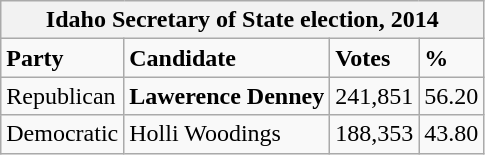<table class="wikitable">
<tr>
<th colspan="4">Idaho Secretary of State election, 2014</th>
</tr>
<tr>
<td><strong>Party</strong></td>
<td><strong>Candidate</strong></td>
<td><strong>Votes</strong></td>
<td><strong>%</strong></td>
</tr>
<tr>
<td>Republican</td>
<td><strong>Lawerence Denney</strong></td>
<td>241,851</td>
<td>56.20</td>
</tr>
<tr>
<td>Democratic</td>
<td>Holli Woodings</td>
<td>188,353</td>
<td>43.80</td>
</tr>
</table>
